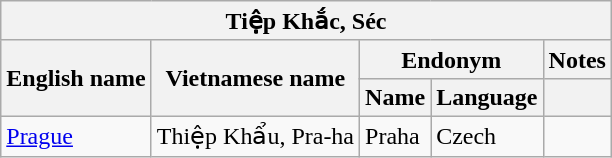<table class="wikitable sortable">
<tr>
<th colspan="5"> Tiệp Khắc, Séc</th>
</tr>
<tr>
<th rowspan="2">English name</th>
<th rowspan="2">Vietnamese name</th>
<th colspan="2">Endonym</th>
<th>Notes</th>
</tr>
<tr>
<th>Name</th>
<th>Language</th>
<th></th>
</tr>
<tr>
<td><a href='#'>Prague</a></td>
<td>Thiệp Khẩu, Pra-ha</td>
<td>Praha</td>
<td>Czech</td>
<td></td>
</tr>
</table>
